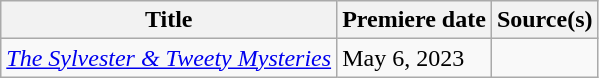<table class="wikitable sortable">
<tr>
<th>Title</th>
<th>Premiere date</th>
<th>Source(s)</th>
</tr>
<tr>
<td><em><a href='#'>The Sylvester & Tweety Mysteries</a></em></td>
<td>May 6, 2023</td>
<td></td>
</tr>
</table>
